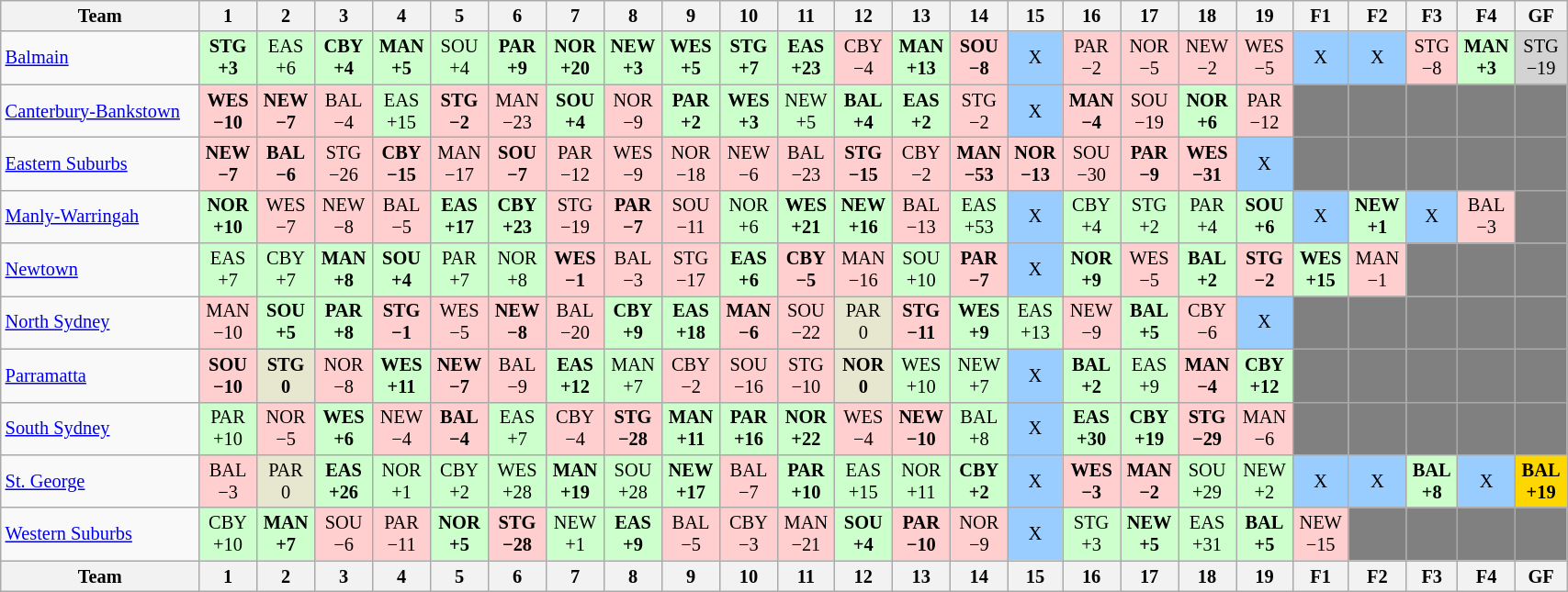<table class="wikitable sortable" style="font-size:85%; text-align:center; width:90%">
<tr valign="top">
<th valign="middle">Team</th>
<th>1</th>
<th>2</th>
<th>3</th>
<th>4</th>
<th>5</th>
<th>6</th>
<th>7</th>
<th>8</th>
<th>9</th>
<th>10</th>
<th>11</th>
<th>12</th>
<th>13</th>
<th>14</th>
<th>15</th>
<th>16</th>
<th>17</th>
<th>18</th>
<th>19</th>
<th>F1</th>
<th>F2</th>
<th>F3</th>
<th>F4</th>
<th>GF</th>
</tr>
<tr>
<td align="left"><a href='#'>Balmain</a></td>
<td style="background:#cfc;"><strong>STG<br>+3</strong></td>
<td style="background:#cfc;">EAS<br>+6</td>
<td style="background:#cfc;"><strong>CBY<br>+4</strong></td>
<td style="background:#cfc;"><strong>MAN<br>+5</strong></td>
<td style="background:#cfc;">SOU<br>+4</td>
<td style="background:#cfc;"><strong>PAR<br>+9</strong></td>
<td style="background:#cfc;"><strong>NOR<br>+20</strong></td>
<td style="background:#cfc;"><strong>NEW<br>+3</strong></td>
<td style="background:#cfc;"><strong>WES<br>+5</strong></td>
<td style="background:#cfc;"><strong>STG<br>+7</strong></td>
<td style="background:#cfc;"><strong>EAS<br>+23</strong></td>
<td style="background:#FFCFCF;">CBY<br>−4</td>
<td style="background:#cfc;"><strong>MAN<br>+13</strong></td>
<td style="background:#FFCFCF;"><strong>SOU<br>−8</strong></td>
<td style="background:#99ccff;">X</td>
<td style="background:#FFCFCF;">PAR<br>−2</td>
<td style="background:#FFCFCF;">NOR<br>−5</td>
<td style="background:#FFCFCF;">NEW<br>−2</td>
<td style="background:#FFCFCF;">WES<br>−5</td>
<td style="background:#99ccff;">X</td>
<td style="background:#99ccff;">X</td>
<td style="background:#FFCFCF;">STG<br>−8</td>
<td style="background:#cfc;"><strong>MAN<br>+3</strong></td>
<td style="background:#D3D3D3;">STG<br>−19</td>
</tr>
<tr>
<td align="left"><a href='#'>Canterbury-Bankstown</a></td>
<td style="background:#FFCFCF;"><strong>WES<br>−10</strong></td>
<td style="background:#FFCFCF;"><strong>NEW<br>−7</strong></td>
<td style="background:#FFCFCF;">BAL<br>−4</td>
<td style="background:#cfc;">EAS<br>+15</td>
<td style="background:#FFCFCF;"><strong>STG<br>−2</strong></td>
<td style="background:#FFCFCF;">MAN<br>−23</td>
<td style="background:#cfc;"><strong>SOU<br>+4</strong></td>
<td style="background:#FFCFCF;">NOR<br>−9</td>
<td style="background:#cfc;"><strong>PAR<br>+2</strong></td>
<td style="background:#cfc;"><strong>WES<br>+3</strong></td>
<td style="background:#cfc;">NEW<br>+5</td>
<td style="background:#cfc;"><strong>BAL<br>+4</strong></td>
<td style="background:#cfc;"><strong>EAS<br>+2</strong></td>
<td style="background:#FFCFCF;">STG<br>−2</td>
<td style="background:#99ccff;">X</td>
<td style="background:#FFCFCF;"><strong>MAN<br>−4</strong></td>
<td style="background:#FFCFCF;">SOU<br>−19</td>
<td style="background:#cfc;"><strong>NOR<br>+6</strong></td>
<td style="background:#FFCFCF;">PAR<br>−12</td>
<td style="background:#808080;"></td>
<td style="background:#808080;"></td>
<td style="background:#808080;"></td>
<td style="background:#808080;"></td>
<td style="background:#808080;"></td>
</tr>
<tr>
<td align="left"><a href='#'>Eastern Suburbs</a></td>
<td style="background:#FFCFCF;"><strong>NEW<br>−7</strong></td>
<td style="background:#FFCFCF;"><strong>BAL<br>−6</strong></td>
<td style="background:#FFCFCF;">STG<br>−26</td>
<td style="background:#FFCFCF;"><strong>CBY<br>−15</strong></td>
<td style="background:#FFCFCF;">MAN<br>−17</td>
<td style="background:#FFCFCF;"><strong>SOU<br>−7</strong></td>
<td style="background:#FFCFCF;">PAR<br>−12</td>
<td style="background:#FFCFCF;">WES<br>−9</td>
<td style="background:#FFCFCF;">NOR<br>−18</td>
<td style="background:#FFCFCF;">NEW<br>−6</td>
<td style="background:#FFCFCF;">BAL<br>−23</td>
<td style="background:#FFCFCF;"><strong>STG<br>−15</strong></td>
<td style="background:#FFCFCF;">CBY<br>−2</td>
<td style="background:#FFCFCF;"><strong>MAN<br>−53</strong></td>
<td style="background:#FFCFCF;"><strong>NOR<br>−13</strong></td>
<td style="background:#FFCFCF;">SOU<br>−30</td>
<td style="background:#FFCFCF;"><strong>PAR<br>−9</strong></td>
<td style="background:#FFCFCF;"><strong>WES<br>−31</strong></td>
<td style="background:#99ccff;">X</td>
<td style="background:#808080;"></td>
<td style="background:#808080;"></td>
<td style="background:#808080;"></td>
<td style="background:#808080;"></td>
<td style="background:#808080;"></td>
</tr>
<tr>
<td align="left"><a href='#'>Manly-Warringah</a></td>
<td style="background:#cfc;"><strong>NOR<br>+10</strong></td>
<td style="background:#FFCFCF;">WES<br>−7</td>
<td style="background:#FFCFCF;">NEW<br>−8</td>
<td style="background:#FFCFCF;">BAL<br>−5</td>
<td style="background:#cfc;"><strong>EAS<br>+17</strong></td>
<td style="background:#cfc;"><strong>CBY<br>+23</strong></td>
<td style="background:#FFCFCF;">STG<br>−19</td>
<td style="background:#FFCFCF;"><strong>PAR<br>−7</strong></td>
<td style="background:#FFCFCF;">SOU<br>−11</td>
<td style="background:#cfc;">NOR<br>+6</td>
<td style="background:#cfc;"><strong>WES<br>+21</strong></td>
<td style="background:#cfc;"><strong>NEW<br>+16</strong></td>
<td style="background:#FFCFCF;">BAL<br>−13</td>
<td style="background:#cfc;">EAS<br>+53</td>
<td style="background:#99ccff;">X</td>
<td style="background:#cfc;">CBY<br>+4</td>
<td style="background:#cfc;">STG<br>+2</td>
<td style="background:#cfc;">PAR<br>+4</td>
<td style="background:#cfc;"><strong>SOU<br>+6</strong></td>
<td style="background:#99ccff;">X</td>
<td style="background:#cfc;"><strong>NEW<br>+1</strong></td>
<td style="background:#99ccff;">X</td>
<td style="background:#FFCFCF;">BAL<br>−3</td>
<td style="background:#808080;"></td>
</tr>
<tr>
<td align="left"><a href='#'>Newtown</a></td>
<td style="background:#cfc;">EAS<br>+7</td>
<td style="background:#cfc;">CBY<br>+7</td>
<td style="background:#cfc;"><strong>MAN<br>+8</strong></td>
<td style="background:#cfc;"><strong>SOU<br>+4</strong></td>
<td style="background:#cfc;">PAR<br>+7</td>
<td style="background:#cfc;">NOR<br>+8</td>
<td style="background:#FFCFCF;"><strong>WES<br>−1</strong></td>
<td style="background:#FFCFCF;">BAL<br>−3</td>
<td style="background:#FFCFCF;">STG<br>−17</td>
<td style="background:#cfc;"><strong>EAS<br>+6</strong></td>
<td style="background:#FFCFCF;"><strong>CBY<br>−5</strong></td>
<td style="background:#FFCFCF;">MAN<br>−16</td>
<td style="background:#cfc;">SOU<br>+10</td>
<td style="background:#FFCFCF;"><strong>PAR<br>−7</strong></td>
<td style="background:#99ccff;">X</td>
<td style="background:#cfc;"><strong>NOR<br>+9</strong></td>
<td style="background:#FFCFCF;">WES<br>−5</td>
<td style="background:#cfc;"><strong>BAL<br>+2</strong></td>
<td style="background:#FFCFCF;"><strong>STG<br>−2</strong></td>
<td style="background:#cfc;"><strong>WES<br>+15</strong></td>
<td style="background:#FFCFCF;">MAN<br>−1</td>
<td style="background:#808080;"></td>
<td style="background:#808080;"></td>
<td style="background:#808080;"></td>
</tr>
<tr>
<td align="left"><a href='#'>North Sydney</a></td>
<td style="background:#FFCFCF;">MAN<br>−10</td>
<td style="background:#cfc;"><strong>SOU<br>+5</strong></td>
<td style="background:#cfc;"><strong>PAR<br>+8</strong></td>
<td style="background:#FFCFCF;"><strong>STG<br>−1</strong></td>
<td style="background:#FFCFCF;">WES<br>−5</td>
<td style="background:#FFCFCF;"><strong>NEW<br>−8</strong></td>
<td style="background:#FFCFCF;">BAL<br>−20</td>
<td style="background:#cfc;"><strong>CBY<br>+9</strong></td>
<td style="background:#cfc;"><strong>EAS<br>+18</strong></td>
<td style="background:#FFCFCF;"><strong>MAN<br>−6</strong></td>
<td style="background:#FFCFCF;">SOU<br>−22</td>
<td style="background:#E6E7CE;">PAR<br>0</td>
<td style="background:#FFCFCF;"><strong>STG<br>−11</strong></td>
<td style="background:#cfc;"><strong>WES<br>+9</strong></td>
<td style="background:#cfc;">EAS<br>+13</td>
<td style="background:#FFCFCF;">NEW<br>−9</td>
<td style="background:#cfc;"><strong>BAL<br>+5</strong></td>
<td style="background:#FFCFCF;">CBY<br>−6</td>
<td style="background:#99ccff;">X</td>
<td style="background:#808080;"></td>
<td style="background:#808080;"></td>
<td style="background:#808080;"></td>
<td style="background:#808080;"></td>
<td style="background:#808080;"></td>
</tr>
<tr>
<td align="left"><a href='#'>Parramatta</a></td>
<td style="background:#FFCFCF;"><strong>SOU<br>−10</strong></td>
<td style="background:#E6E7CE;"><strong>STG<br>0</strong></td>
<td style="background:#FFCFCF;">NOR<br>−8</td>
<td style="background:#cfc;"><strong>WES<br>+11</strong></td>
<td style="background:#FFCFCF;"><strong>NEW<br>−7</strong></td>
<td style="background:#FFCFCF;">BAL<br>−9</td>
<td style="background:#cfc;"><strong>EAS<br>+12</strong></td>
<td style="background:#cfc;">MAN<br>+7</td>
<td style="background:#FFCFCF;">CBY<br>−2</td>
<td style="background:#FFCFCF;">SOU<br>−16</td>
<td style="background:#FFCFCF;">STG<br>−10</td>
<td style="background:#E6E7CE;"><strong>NOR<br>0</strong></td>
<td style="background:#cfc;">WES<br>+10</td>
<td style="background:#cfc;">NEW<br>+7</td>
<td style="background:#99ccff;">X</td>
<td style="background:#cfc;"><strong>BAL<br>+2</strong></td>
<td style="background:#cfc;">EAS<br>+9</td>
<td style="background:#FFCFCF;"><strong>MAN<br>−4</strong></td>
<td style="background:#cfc;"><strong>CBY<br>+12</strong></td>
<td style="background:#808080;"></td>
<td style="background:#808080;"></td>
<td style="background:#808080;"></td>
<td style="background:#808080;"></td>
<td style="background:#808080;"></td>
</tr>
<tr>
<td align="left"><a href='#'>South Sydney</a></td>
<td style="background:#cfc;">PAR<br>+10</td>
<td style="background:#FFCFCF;">NOR<br>−5</td>
<td style="background:#cfc;"><strong>WES<br>+6</strong></td>
<td style="background:#FFCFCF;">NEW<br>−4</td>
<td style="background:#FFCFCF;"><strong>BAL<br>−4</strong></td>
<td style="background:#cfc;">EAS<br>+7</td>
<td style="background:#FFCFCF;">CBY<br>−4</td>
<td style="background:#FFCFCF;"><strong>STG<br>−28</strong></td>
<td style="background:#cfc;"><strong>MAN<br>+11</strong></td>
<td style="background:#cfc;"><strong>PAR<br>+16</strong></td>
<td style="background:#cfc;"><strong>NOR<br>+22</strong></td>
<td style="background:#FFCFCF;">WES<br>−4</td>
<td style="background:#FFCFCF;"><strong>NEW<br>−10</strong></td>
<td style="background:#cfc;">BAL<br>+8</td>
<td style="background:#99ccff;">X</td>
<td style="background:#cfc;"><strong>EAS<br>+30</strong></td>
<td style="background:#cfc;"><strong>CBY<br>+19</strong></td>
<td style="background:#FFCFCF;"><strong>STG<br>−29</strong></td>
<td style="background:#FFCFCF;">MAN<br>−6</td>
<td style="background:#808080;"></td>
<td style="background:#808080;"></td>
<td style="background:#808080;"></td>
<td style="background:#808080;"></td>
<td style="background:#808080;"></td>
</tr>
<tr>
<td align="left"><a href='#'>St. George</a></td>
<td style="background:#FFCFCF;">BAL<br>−3</td>
<td style="background:#E6E7CE;">PAR<br>0</td>
<td style="background:#cfc;"><strong>EAS<br>+26</strong></td>
<td style="background:#cfc;">NOR<br>+1</td>
<td style="background:#cfc;">CBY<br>+2</td>
<td style="background:#cfc;">WES<br>+28</td>
<td style="background:#cfc;"><strong>MAN<br>+19</strong></td>
<td style="background:#cfc;">SOU<br>+28</td>
<td style="background:#cfc;"><strong>NEW<br>+17</strong></td>
<td style="background:#FFCFCF;">BAL<br>−7</td>
<td style="background:#cfc;"><strong>PAR<br>+10</strong></td>
<td style="background:#cfc;">EAS<br>+15</td>
<td style="background:#cfc;">NOR<br>+11</td>
<td style="background:#cfc;"><strong>CBY<br>+2</strong></td>
<td style="background:#99ccff;">X</td>
<td style="background:#FFCFCF;"><strong>WES<br>−3</strong></td>
<td style="background:#FFCFCF;"><strong>MAN<br>−2</strong></td>
<td style="background:#cfc;">SOU<br>+29</td>
<td style="background:#cfc;">NEW<br>+2</td>
<td style="background:#99ccff;">X</td>
<td style="background:#99ccff;">X</td>
<td style="background:#cfc;"><strong>BAL<br>+8</strong></td>
<td style="background:#99ccff;">X</td>
<td style="background:#FFD700;"><strong>BAL<br>+19</strong></td>
</tr>
<tr>
<td align="left"><a href='#'>Western Suburbs</a></td>
<td style="background:#cfc;">CBY<br>+10</td>
<td style="background:#cfc;"><strong>MAN<br>+7</strong></td>
<td style="background:#FFCFCF;">SOU<br>−6</td>
<td style="background:#FFCFCF;">PAR<br>−11</td>
<td style="background:#cfc;"><strong>NOR<br>+5</strong></td>
<td style="background:#FFCFCF;"><strong>STG<br>−28</strong></td>
<td style="background:#cfc;">NEW<br>+1</td>
<td style="background:#cfc;"><strong>EAS<br>+9</strong></td>
<td style="background:#FFCFCF;">BAL<br>−5</td>
<td style="background:#FFCFCF;">CBY<br>−3</td>
<td style="background:#FFCFCF;">MAN<br>−21</td>
<td style="background:#cfc;"><strong>SOU<br>+4</strong></td>
<td style="background:#FFCFCF;"><strong>PAR<br>−10</strong></td>
<td style="background:#FFCFCF;">NOR<br>−9</td>
<td style="background:#99ccff;">X</td>
<td style="background:#cfc;">STG<br>+3</td>
<td style="background:#cfc;"><strong>NEW<br>+5</strong></td>
<td style="background:#cfc;">EAS<br>+31</td>
<td style="background:#cfc;"><strong>BAL<br>+5</strong></td>
<td style="background:#FFCFCF;">NEW<br>−15</td>
<td style="background:#808080;"></td>
<td style="background:#808080;"></td>
<td style="background:#808080;"></td>
<td style="background:#808080;"></td>
</tr>
<tr valign="top">
<th valign="middle">Team</th>
<th>1</th>
<th>2</th>
<th>3</th>
<th>4</th>
<th>5</th>
<th>6</th>
<th>7</th>
<th>8</th>
<th>9</th>
<th>10</th>
<th>11</th>
<th>12</th>
<th>13</th>
<th>14</th>
<th>15</th>
<th>16</th>
<th>17</th>
<th>18</th>
<th>19</th>
<th>F1</th>
<th>F2</th>
<th>F3</th>
<th>F4</th>
<th>GF</th>
</tr>
</table>
